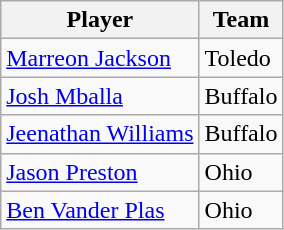<table class="wikitable">
<tr>
<th>Player</th>
<th>Team</th>
</tr>
<tr>
<td><a href='#'>Marreon Jackson</a></td>
<td>Toledo</td>
</tr>
<tr>
<td><a href='#'>Josh Mballa</a></td>
<td>Buffalo</td>
</tr>
<tr>
<td><a href='#'>Jeenathan Williams</a></td>
<td>Buffalo</td>
</tr>
<tr>
<td><a href='#'>Jason Preston</a></td>
<td>Ohio</td>
</tr>
<tr>
<td><a href='#'>Ben Vander Plas</a></td>
<td>Ohio</td>
</tr>
</table>
